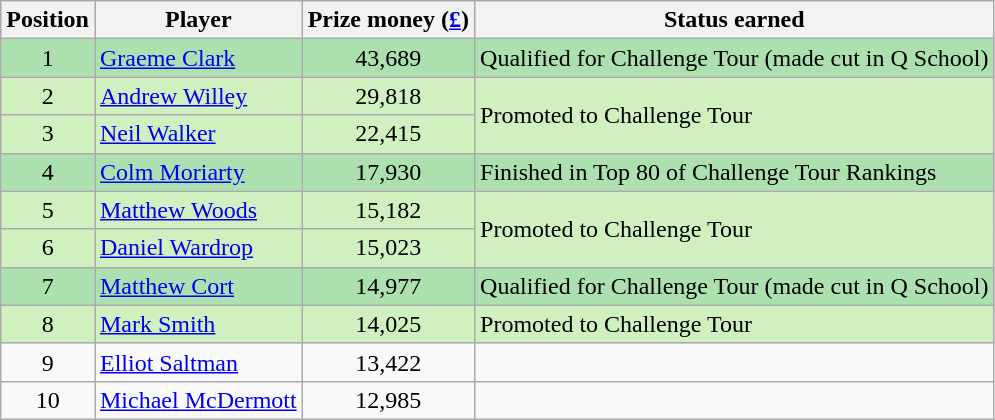<table class=wikitable>
<tr>
<th>Position</th>
<th>Player</th>
<th>Prize money (<a href='#'>£</a>)</th>
<th>Status earned</th>
</tr>
<tr style="background:#ACE1AF;">
<td align=center>1</td>
<td> <a href='#'>Graeme Clark</a></td>
<td align=center>43,689</td>
<td>Qualified for Challenge Tour (made cut in Q School)</td>
</tr>
<tr style="background:#D0F0C0;">
<td align=center>2</td>
<td> <a href='#'>Andrew Willey</a></td>
<td align=center>29,818</td>
<td rowspan=2>Promoted to Challenge Tour</td>
</tr>
<tr style="background:#D0F0C0;">
<td align=center>3</td>
<td> <a href='#'>Neil Walker</a></td>
<td align=center>22,415</td>
</tr>
<tr style="background:#ACE1AF;">
<td align=center>4</td>
<td> <a href='#'>Colm Moriarty</a></td>
<td align=center>17,930</td>
<td>Finished in Top 80 of Challenge Tour Rankings</td>
</tr>
<tr style="background:#D0F0C0;">
<td align=center>5</td>
<td> <a href='#'>Matthew Woods</a></td>
<td align=center>15,182</td>
<td rowspan=2>Promoted to Challenge Tour</td>
</tr>
<tr style="background:#D0F0C0;">
<td align=center>6</td>
<td> <a href='#'>Daniel Wardrop</a></td>
<td align=center>15,023</td>
</tr>
<tr style="background:#ACE1AF;">
<td align=center>7</td>
<td> <a href='#'>Matthew Cort</a></td>
<td align=center>14,977</td>
<td>Qualified for Challenge Tour (made cut in Q School)</td>
</tr>
<tr style="background:#D0F0C0;">
<td align=center>8</td>
<td> <a href='#'>Mark Smith</a></td>
<td align=center>14,025</td>
<td>Promoted to Challenge Tour</td>
</tr>
<tr>
<td align=center>9</td>
<td> <a href='#'>Elliot Saltman</a></td>
<td align=center>13,422</td>
<td></td>
</tr>
<tr>
<td align=center>10</td>
<td> <a href='#'>Michael McDermott</a></td>
<td align=center>12,985</td>
<td></td>
</tr>
</table>
